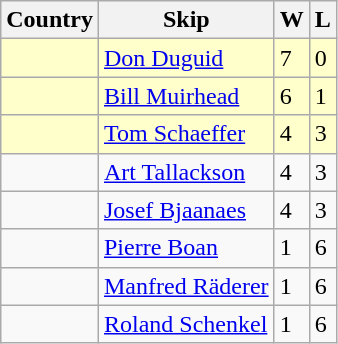<table class="wikitable">
<tr>
<th>Country</th>
<th>Skip</th>
<th>W</th>
<th>L</th>
</tr>
<tr style="background:#ffc;">
<td></td>
<td><a href='#'>Don Duguid</a></td>
<td>7</td>
<td>0</td>
</tr>
<tr style="background:#ffc;">
<td></td>
<td><a href='#'>Bill Muirhead</a></td>
<td>6</td>
<td>1</td>
</tr>
<tr style="background:#ffc;">
<td></td>
<td><a href='#'>Tom Schaeffer</a></td>
<td>4</td>
<td>3</td>
</tr>
<tr>
<td></td>
<td><a href='#'>Art Tallackson</a></td>
<td>4</td>
<td>3</td>
</tr>
<tr>
<td></td>
<td><a href='#'>Josef Bjaanaes</a></td>
<td>4</td>
<td>3</td>
</tr>
<tr>
<td></td>
<td><a href='#'>Pierre Boan</a></td>
<td>1</td>
<td>6</td>
</tr>
<tr>
<td></td>
<td><a href='#'>Manfred Räderer</a></td>
<td>1</td>
<td>6</td>
</tr>
<tr>
<td></td>
<td><a href='#'>Roland Schenkel</a></td>
<td>1</td>
<td>6</td>
</tr>
</table>
